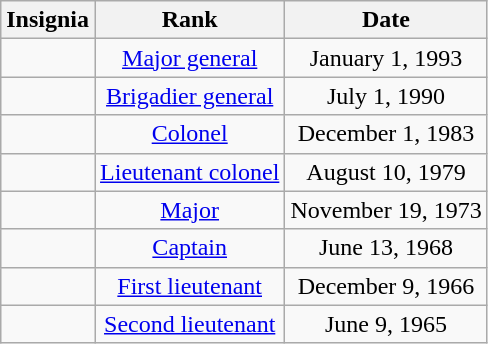<table class="wikitable">
<tr>
<th>Insignia</th>
<th>Rank</th>
<th>Date</th>
</tr>
<tr style="text-align:center;">
<td></td>
<td><a href='#'>Major general</a></td>
<td>January 1, 1993</td>
</tr>
<tr style="text-align:center;">
<td></td>
<td><a href='#'>Brigadier general</a></td>
<td>July 1, 1990</td>
</tr>
<tr style="text-align:center;">
<td></td>
<td><a href='#'>Colonel</a></td>
<td>December 1, 1983</td>
</tr>
<tr style="text-align:center;">
<td></td>
<td><a href='#'>Lieutenant colonel</a></td>
<td>August 10, 1979</td>
</tr>
<tr style="text-align:center;">
<td></td>
<td><a href='#'>Major</a></td>
<td>November 19, 1973</td>
</tr>
<tr style="text-align:center;">
<td></td>
<td><a href='#'>Captain</a></td>
<td>June 13, 1968</td>
</tr>
<tr style="text-align:center;">
<td></td>
<td><a href='#'>First lieutenant</a></td>
<td>December 9, 1966</td>
</tr>
<tr style="text-align:center;">
<td></td>
<td><a href='#'>Second lieutenant</a></td>
<td>June 9, 1965</td>
</tr>
</table>
